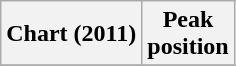<table class="wikitable">
<tr>
<th>Chart (2011)</th>
<th>Peak<br>position</th>
</tr>
<tr>
</tr>
</table>
